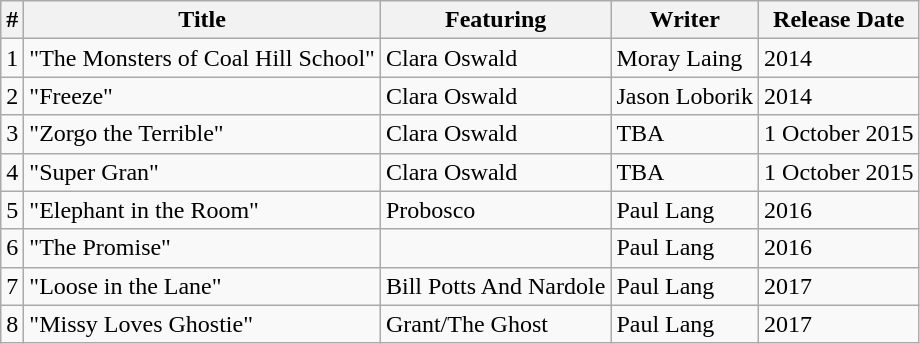<table class="wikitable">
<tr>
<th>#</th>
<th>Title</th>
<th>Featuring</th>
<th>Writer</th>
<th>Release Date</th>
</tr>
<tr>
<td>1</td>
<td>"The Monsters of Coal Hill School"</td>
<td>Clara Oswald</td>
<td>Moray Laing</td>
<td>2014</td>
</tr>
<tr>
<td>2</td>
<td>"Freeze"</td>
<td>Clara Oswald</td>
<td>Jason Loborik</td>
<td>2014</td>
</tr>
<tr>
<td>3</td>
<td>"Zorgo the Terrible"</td>
<td>Clara Oswald</td>
<td>TBA</td>
<td>1 October 2015</td>
</tr>
<tr>
<td>4</td>
<td>"Super Gran"</td>
<td>Clara Oswald</td>
<td>TBA</td>
<td>1 October 2015</td>
</tr>
<tr>
<td>5</td>
<td>"Elephant in the Room"</td>
<td>Probosco</td>
<td>Paul Lang</td>
<td>2016</td>
</tr>
<tr>
<td>6</td>
<td>"The Promise"</td>
<td></td>
<td>Paul Lang</td>
<td>2016</td>
</tr>
<tr>
<td>7</td>
<td>"Loose in the Lane"</td>
<td>Bill Potts And Nardole</td>
<td>Paul Lang</td>
<td>2017</td>
</tr>
<tr>
<td>8</td>
<td>"Missy Loves Ghostie"</td>
<td>Grant/The Ghost</td>
<td>Paul Lang</td>
<td>2017</td>
</tr>
</table>
